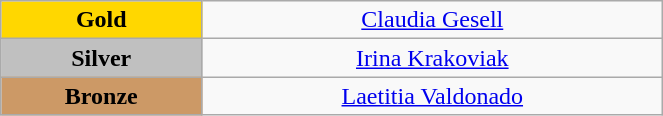<table class="wikitable" style="text-align:center; " width="35%">
<tr>
<td bgcolor="gold"><strong>Gold</strong></td>
<td><a href='#'>Claudia Gesell</a><br>  <small><em></em></small></td>
</tr>
<tr>
<td bgcolor="silver"><strong>Silver</strong></td>
<td><a href='#'>Irina Krakoviak</a><br>  <small><em></em></small></td>
</tr>
<tr>
<td bgcolor="CC9966"><strong>Bronze</strong></td>
<td><a href='#'>Laetitia Valdonado</a><br>  <small><em></em></small></td>
</tr>
</table>
